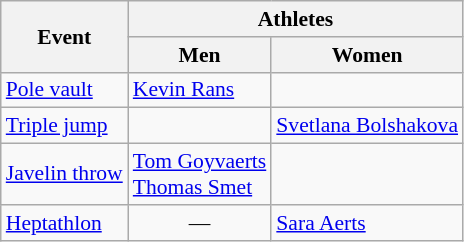<table class=wikitable style="font-size:90%">
<tr>
<th rowspan=2>Event</th>
<th colspan=2>Athletes</th>
</tr>
<tr>
<th>Men</th>
<th>Women</th>
</tr>
<tr>
<td><a href='#'>Pole vault</a></td>
<td><a href='#'>Kevin Rans</a></td>
<td></td>
</tr>
<tr>
<td><a href='#'>Triple jump</a></td>
<td></td>
<td><a href='#'>Svetlana Bolshakova</a></td>
</tr>
<tr>
<td><a href='#'>Javelin throw</a></td>
<td><a href='#'>Tom Goyvaerts</a><br><a href='#'>Thomas Smet</a></td>
<td></td>
</tr>
<tr>
<td><a href='#'>Heptathlon</a></td>
<td align=center>—</td>
<td><a href='#'>Sara Aerts</a></td>
</tr>
</table>
